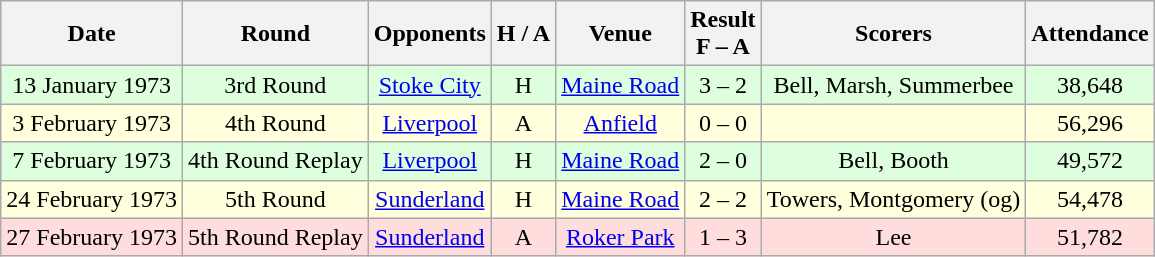<table class="wikitable" style="text-align:center">
<tr>
<th>Date</th>
<th>Round</th>
<th>Opponents</th>
<th>H / A</th>
<th>Venue</th>
<th>Result<br>F – A</th>
<th>Scorers</th>
<th>Attendance</th>
</tr>
<tr bgcolor="#ddffdd">
<td>13 January 1973</td>
<td>3rd Round</td>
<td><a href='#'>Stoke City</a></td>
<td>H</td>
<td><a href='#'>Maine Road</a></td>
<td>3 – 2</td>
<td>Bell, Marsh, Summerbee</td>
<td>38,648</td>
</tr>
<tr bgcolor="#ffffdd">
<td>3 February 1973</td>
<td>4th Round</td>
<td><a href='#'>Liverpool</a></td>
<td>A</td>
<td><a href='#'>Anfield</a></td>
<td>0 – 0</td>
<td></td>
<td>56,296</td>
</tr>
<tr bgcolor="#ddffdd">
<td>7 February 1973</td>
<td>4th Round Replay</td>
<td><a href='#'>Liverpool</a></td>
<td>H</td>
<td><a href='#'>Maine Road</a></td>
<td>2 – 0</td>
<td>Bell, Booth</td>
<td>49,572</td>
</tr>
<tr bgcolor="#ffffdd">
<td>24 February 1973</td>
<td>5th Round</td>
<td><a href='#'>Sunderland</a></td>
<td>H</td>
<td><a href='#'>Maine Road</a></td>
<td>2 – 2</td>
<td>Towers, Montgomery (og)</td>
<td>54,478</td>
</tr>
<tr bgcolor="#ffdddd">
<td>27 February 1973</td>
<td>5th Round Replay</td>
<td><a href='#'>Sunderland</a></td>
<td>A</td>
<td><a href='#'>Roker Park</a></td>
<td>1 – 3</td>
<td>Lee</td>
<td>51,782</td>
</tr>
</table>
